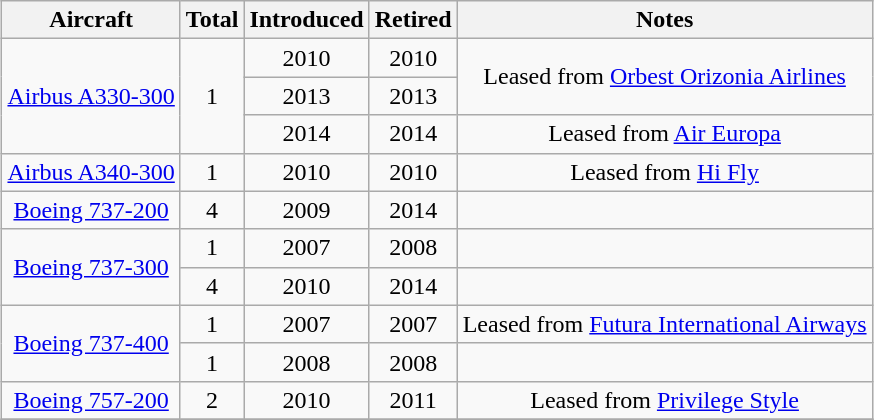<table class="wikitable" style="margin:0.5em auto; text-align:center">
<tr>
<th>Aircraft</th>
<th>Total</th>
<th>Introduced</th>
<th>Retired</th>
<th>Notes</th>
</tr>
<tr>
<td rowspan=3><a href='#'>Airbus A330-300</a></td>
<td rowspan=3>1</td>
<td>2010</td>
<td>2010</td>
<td rowspan=2>Leased from <a href='#'>Orbest Orizonia Airlines</a></td>
</tr>
<tr>
<td>2013</td>
<td>2013</td>
</tr>
<tr>
<td>2014</td>
<td>2014</td>
<td>Leased from <a href='#'>Air Europa</a></td>
</tr>
<tr>
<td><a href='#'>Airbus A340-300</a></td>
<td>1</td>
<td>2010</td>
<td>2010</td>
<td>Leased from <a href='#'>Hi Fly</a></td>
</tr>
<tr>
<td><a href='#'>Boeing 737-200</a></td>
<td>4</td>
<td>2009</td>
<td>2014</td>
<td></td>
</tr>
<tr>
<td rowspan=2><a href='#'>Boeing 737-300</a></td>
<td>1</td>
<td>2007</td>
<td>2008</td>
<td></td>
</tr>
<tr>
<td>4</td>
<td>2010</td>
<td>2014</td>
<td></td>
</tr>
<tr>
<td rowspan=2><a href='#'>Boeing 737-400</a></td>
<td>1</td>
<td>2007</td>
<td>2007</td>
<td>Leased from <a href='#'>Futura International Airways</a></td>
</tr>
<tr>
<td>1</td>
<td>2008</td>
<td>2008</td>
<td></td>
</tr>
<tr>
<td><a href='#'>Boeing 757-200</a></td>
<td>2</td>
<td>2010</td>
<td>2011</td>
<td>Leased from <a href='#'>Privilege Style</a></td>
</tr>
<tr>
</tr>
</table>
